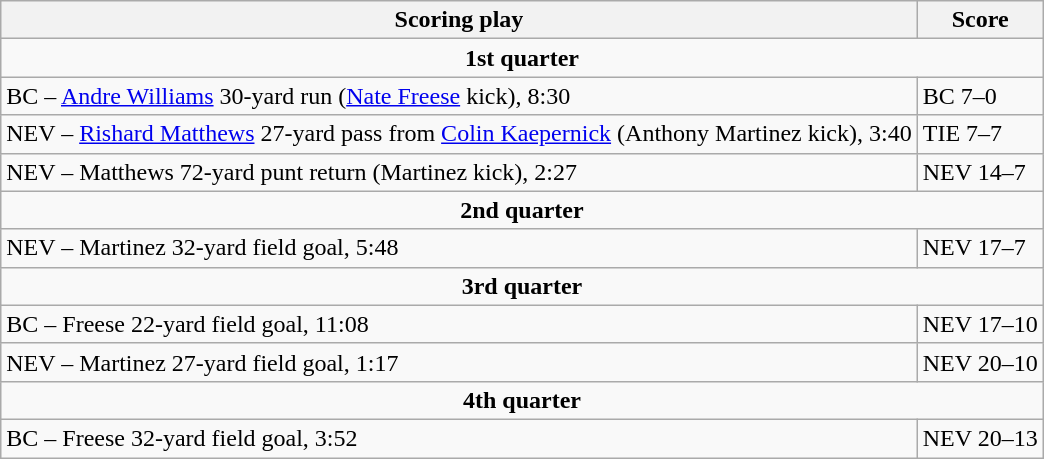<table class="wikitable">
<tr>
<th>Scoring play</th>
<th>Score</th>
</tr>
<tr>
<td colspan="4" align="center"><strong>1st quarter</strong></td>
</tr>
<tr>
<td>BC – <a href='#'>Andre Williams</a> 30-yard run (<a href='#'>Nate Freese</a> kick), 8:30</td>
<td>BC 7–0</td>
</tr>
<tr>
<td>NEV – <a href='#'>Rishard Matthews</a> 27-yard pass from <a href='#'>Colin Kaepernick</a> (Anthony Martinez kick), 3:40</td>
<td>TIE 7–7</td>
</tr>
<tr>
<td>NEV – Matthews 72-yard punt return (Martinez kick), 2:27</td>
<td>NEV 14–7</td>
</tr>
<tr>
<td colspan="4" align="center"><strong>2nd quarter</strong></td>
</tr>
<tr>
<td>NEV – Martinez 32-yard field goal, 5:48</td>
<td>NEV 17–7</td>
</tr>
<tr>
<td colspan="4" align="center"><strong>3rd quarter</strong></td>
</tr>
<tr>
<td>BC – Freese 22-yard field goal, 11:08</td>
<td>NEV 17–10</td>
</tr>
<tr>
<td>NEV – Martinez 27-yard field goal, 1:17</td>
<td>NEV 20–10</td>
</tr>
<tr>
<td colspan="4" align="center"><strong>4th quarter</strong></td>
</tr>
<tr>
<td>BC – Freese 32-yard field goal, 3:52</td>
<td>NEV 20–13</td>
</tr>
</table>
